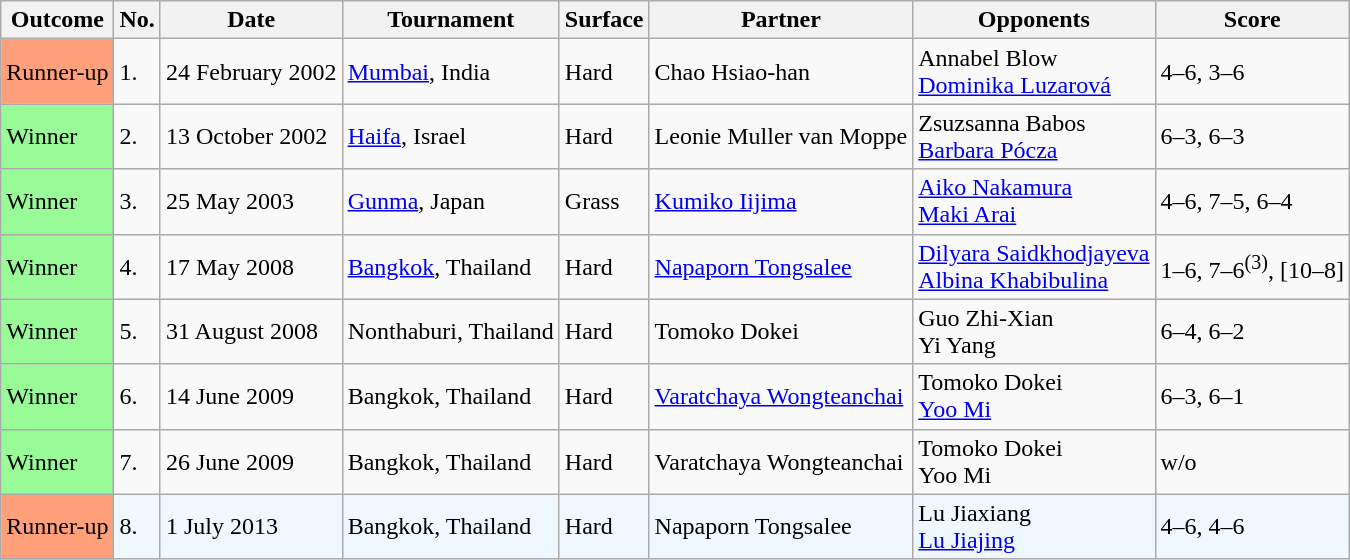<table class="sortable wikitable">
<tr>
<th>Outcome</th>
<th>No.</th>
<th>Date</th>
<th>Tournament</th>
<th>Surface</th>
<th>Partner</th>
<th>Opponents</th>
<th class="unsortable">Score</th>
</tr>
<tr>
<td bgcolor="FFA07A">Runner-up</td>
<td>1.</td>
<td>24 February 2002</td>
<td><a href='#'>Mumbai</a>, India</td>
<td>Hard</td>
<td> Chao Hsiao-han</td>
<td> Annabel Blow <br>  <a href='#'>Dominika Luzarová</a></td>
<td>4–6, 3–6</td>
</tr>
<tr>
<td bgcolor="98FB98">Winner</td>
<td>2.</td>
<td>13 October 2002</td>
<td><a href='#'>Haifa</a>, Israel</td>
<td>Hard</td>
<td> Leonie Muller van Moppe</td>
<td> Zsuzsanna Babos <br>  <a href='#'>Barbara Pócza</a></td>
<td>6–3, 6–3</td>
</tr>
<tr>
<td bgcolor="98FB98">Winner</td>
<td>3.</td>
<td>25 May 2003</td>
<td><a href='#'>Gunma</a>, Japan</td>
<td>Grass</td>
<td> <a href='#'>Kumiko Iijima</a></td>
<td> <a href='#'>Aiko Nakamura</a> <br>  <a href='#'>Maki Arai</a></td>
<td>4–6, 7–5, 6–4</td>
</tr>
<tr>
<td bgcolor="98FB98">Winner</td>
<td>4.</td>
<td>17 May 2008</td>
<td><a href='#'>Bangkok</a>, Thailand</td>
<td>Hard</td>
<td> <a href='#'>Napaporn Tongsalee</a></td>
<td> <a href='#'>Dilyara Saidkhodjayeva</a> <br>  <a href='#'>Albina Khabibulina</a></td>
<td>1–6, 7–6<sup>(3)</sup>, [10–8]</td>
</tr>
<tr>
<td bgcolor="98FB98">Winner</td>
<td>5.</td>
<td>31 August 2008</td>
<td>Nonthaburi, Thailand</td>
<td>Hard</td>
<td> Tomoko Dokei</td>
<td> Guo Zhi-Xian <br>  Yi Yang</td>
<td>6–4, 6–2</td>
</tr>
<tr>
<td bgcolor="98FB98">Winner</td>
<td>6.</td>
<td>14 June 2009</td>
<td>Bangkok, Thailand</td>
<td>Hard</td>
<td> <a href='#'>Varatchaya Wongteanchai</a></td>
<td> Tomoko Dokei <br>  <a href='#'>Yoo Mi</a></td>
<td>6–3, 6–1</td>
</tr>
<tr>
<td bgcolor="98FB98">Winner</td>
<td>7.</td>
<td>26 June 2009</td>
<td>Bangkok, Thailand</td>
<td>Hard</td>
<td> Varatchaya Wongteanchai</td>
<td> Tomoko Dokei <br>  Yoo Mi</td>
<td>w/o</td>
</tr>
<tr style="background:#f0f8ff;">
<td bgcolor="FFA07A">Runner-up</td>
<td>8.</td>
<td>1 July 2013</td>
<td>Bangkok, Thailand</td>
<td>Hard</td>
<td> Napaporn Tongsalee</td>
<td> Lu Jiaxiang <br>  <a href='#'>Lu Jiajing</a></td>
<td>4–6, 4–6</td>
</tr>
</table>
